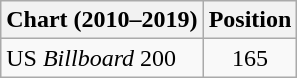<table class="wikitable">
<tr>
<th>Chart (2010–2019)</th>
<th>Position</th>
</tr>
<tr>
<td>US <em>Billboard</em> 200</td>
<td style="text-align:center">165</td>
</tr>
</table>
